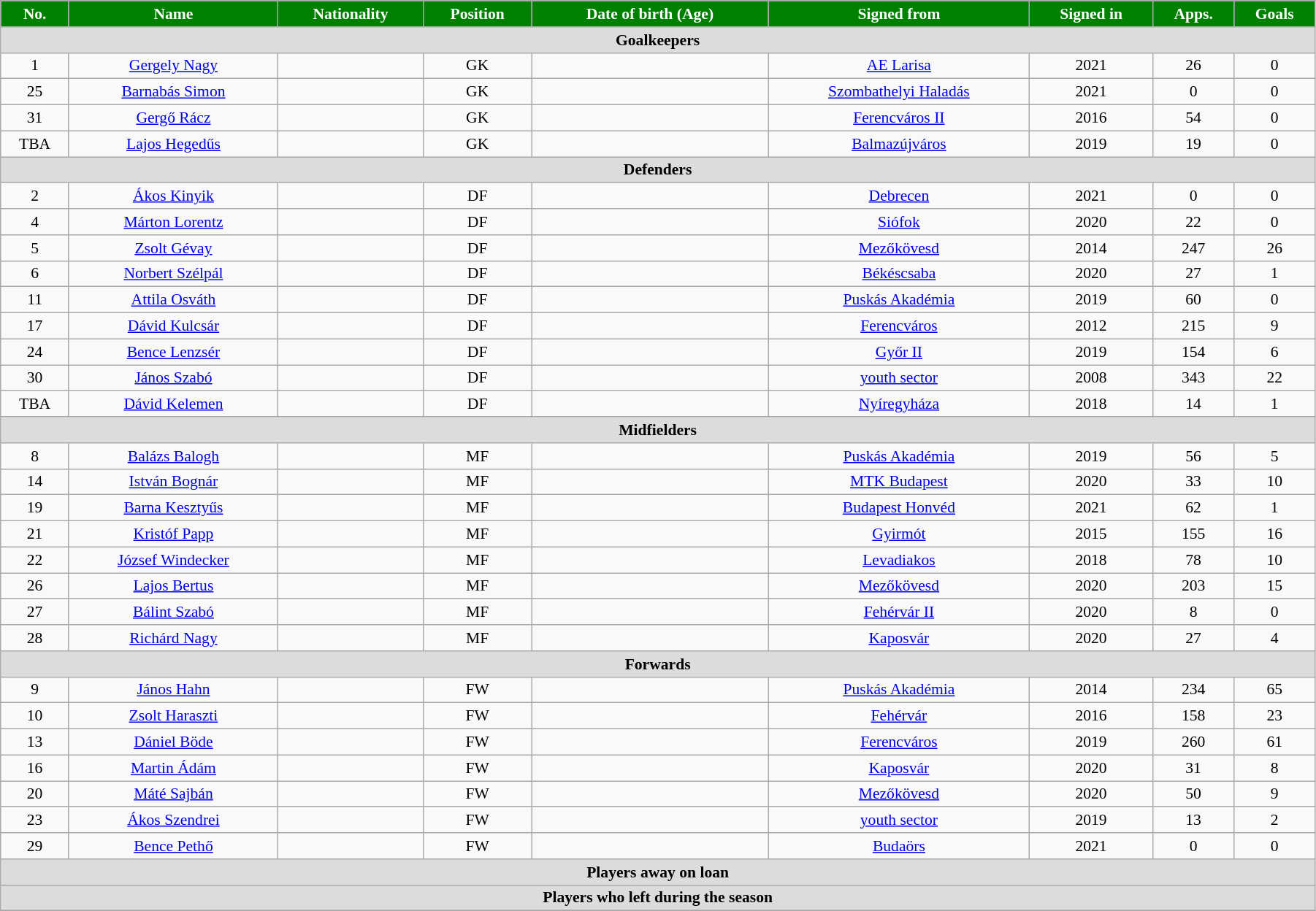<table class="wikitable"  style="text-align:center; font-size:90%; width:95%;">
<tr>
<th style="background:green; color:white; text-align:center;">No.</th>
<th style="background:green; color:white; text-align:center;">Name</th>
<th style="background:green; color:white; text-align:center;">Nationality</th>
<th style="background:green; color:white; text-align:center;">Position</th>
<th style="background:green; color:white; text-align:center;">Date of birth (Age)</th>
<th style="background:green; color:white; text-align:center;">Signed from</th>
<th style="background:green; color:white; text-align:center;">Signed in</th>
<th style="background:green; color:white; text-align:center;">Apps.</th>
<th style="background:green; color:white; text-align:center;">Goals</th>
</tr>
<tr>
<th colspan="11"  style="background:#dcdcdc; text-align:center;">Goalkeepers</th>
</tr>
<tr>
<td>1</td>
<td><a href='#'>Gergely Nagy</a></td>
<td></td>
<td>GK</td>
<td></td>
<td><a href='#'>AE Larisa</a></td>
<td>2021</td>
<td>26</td>
<td>0</td>
</tr>
<tr>
<td>25</td>
<td><a href='#'>Barnabás Simon</a></td>
<td></td>
<td>GK</td>
<td></td>
<td><a href='#'>Szombathelyi Haladás</a></td>
<td>2021</td>
<td>0</td>
<td>0</td>
</tr>
<tr>
<td>31</td>
<td><a href='#'>Gergő Rácz</a></td>
<td></td>
<td>GK</td>
<td></td>
<td><a href='#'>Ferencváros II</a></td>
<td>2016</td>
<td>54</td>
<td>0</td>
</tr>
<tr>
<td>TBA</td>
<td><a href='#'>Lajos Hegedűs</a></td>
<td></td>
<td>GK</td>
<td></td>
<td><a href='#'>Balmazújváros</a></td>
<td>2019</td>
<td>19</td>
<td>0</td>
</tr>
<tr>
<th colspan="11"  style="background:#dcdcdc; text-align:center;">Defenders</th>
</tr>
<tr>
<td>2</td>
<td><a href='#'>Ákos Kinyik</a></td>
<td></td>
<td>DF</td>
<td></td>
<td><a href='#'>Debrecen</a></td>
<td>2021</td>
<td>0</td>
<td>0</td>
</tr>
<tr>
<td>4</td>
<td><a href='#'>Márton Lorentz</a></td>
<td></td>
<td>DF</td>
<td></td>
<td><a href='#'>Siófok</a></td>
<td>2020</td>
<td>22</td>
<td>0</td>
</tr>
<tr>
<td>5</td>
<td><a href='#'>Zsolt Gévay</a></td>
<td></td>
<td>DF</td>
<td></td>
<td><a href='#'>Mezőkövesd</a></td>
<td>2014</td>
<td>247</td>
<td>26</td>
</tr>
<tr>
<td>6</td>
<td><a href='#'>Norbert Szélpál</a></td>
<td></td>
<td>DF</td>
<td></td>
<td><a href='#'>Békéscsaba</a></td>
<td>2020</td>
<td>27</td>
<td>1</td>
</tr>
<tr>
<td>11</td>
<td><a href='#'>Attila Osváth</a></td>
<td></td>
<td>DF</td>
<td></td>
<td><a href='#'>Puskás Akadémia</a></td>
<td>2019</td>
<td>60</td>
<td>0</td>
</tr>
<tr>
<td>17</td>
<td><a href='#'>Dávid Kulcsár</a></td>
<td></td>
<td>DF</td>
<td></td>
<td><a href='#'>Ferencváros</a></td>
<td>2012</td>
<td>215</td>
<td>9</td>
</tr>
<tr>
<td>24</td>
<td><a href='#'>Bence Lenzsér</a></td>
<td></td>
<td>DF</td>
<td></td>
<td><a href='#'>Győr II</a></td>
<td>2019</td>
<td>154</td>
<td>6</td>
</tr>
<tr>
<td>30</td>
<td><a href='#'>János Szabó</a></td>
<td></td>
<td>DF</td>
<td></td>
<td><a href='#'>youth sector</a></td>
<td>2008</td>
<td>343</td>
<td>22</td>
</tr>
<tr>
<td>TBA</td>
<td><a href='#'>Dávid Kelemen</a></td>
<td></td>
<td>DF</td>
<td></td>
<td><a href='#'>Nyíregyháza</a></td>
<td>2018</td>
<td>14</td>
<td>1</td>
</tr>
<tr>
<th colspan="11"  style="background:#dcdcdc; text-align:center;">Midfielders</th>
</tr>
<tr>
<td>8</td>
<td><a href='#'>Balázs Balogh</a></td>
<td></td>
<td>MF</td>
<td></td>
<td><a href='#'>Puskás Akadémia</a></td>
<td>2019</td>
<td>56</td>
<td>5</td>
</tr>
<tr>
<td>14</td>
<td><a href='#'>István Bognár</a></td>
<td></td>
<td>MF</td>
<td></td>
<td><a href='#'>MTK Budapest</a></td>
<td>2020</td>
<td>33</td>
<td>10</td>
</tr>
<tr>
<td>19</td>
<td><a href='#'>Barna Kesztyűs</a></td>
<td></td>
<td>MF</td>
<td></td>
<td><a href='#'>Budapest Honvéd</a></td>
<td>2021</td>
<td>62</td>
<td>1</td>
</tr>
<tr>
<td>21</td>
<td><a href='#'>Kristóf Papp</a></td>
<td></td>
<td>MF</td>
<td></td>
<td><a href='#'>Gyirmót</a></td>
<td>2015</td>
<td>155</td>
<td>16</td>
</tr>
<tr>
<td>22</td>
<td><a href='#'>József Windecker</a></td>
<td></td>
<td>MF</td>
<td></td>
<td><a href='#'>Levadiakos</a></td>
<td>2018</td>
<td>78</td>
<td>10</td>
</tr>
<tr>
<td>26</td>
<td><a href='#'>Lajos Bertus</a></td>
<td></td>
<td>MF</td>
<td></td>
<td><a href='#'>Mezőkövesd</a></td>
<td>2020</td>
<td>203</td>
<td>15</td>
</tr>
<tr>
<td>27</td>
<td><a href='#'>Bálint Szabó</a></td>
<td></td>
<td>MF</td>
<td></td>
<td><a href='#'>Fehérvár II</a></td>
<td>2020</td>
<td>8</td>
<td>0</td>
</tr>
<tr>
<td>28</td>
<td><a href='#'>Richárd Nagy</a></td>
<td></td>
<td>MF</td>
<td></td>
<td><a href='#'>Kaposvár</a></td>
<td>2020</td>
<td>27</td>
<td>4</td>
</tr>
<tr>
<th colspan="11"  style="background:#dcdcdc; text-align:center;">Forwards</th>
</tr>
<tr>
<td>9</td>
<td><a href='#'>János Hahn</a></td>
<td></td>
<td>FW</td>
<td></td>
<td><a href='#'>Puskás Akadémia</a></td>
<td>2014</td>
<td>234</td>
<td>65</td>
</tr>
<tr>
<td>10</td>
<td><a href='#'>Zsolt Haraszti</a></td>
<td></td>
<td>FW</td>
<td></td>
<td><a href='#'>Fehérvár</a></td>
<td>2016</td>
<td>158</td>
<td>23</td>
</tr>
<tr>
<td>13</td>
<td><a href='#'>Dániel Böde</a></td>
<td></td>
<td>FW</td>
<td></td>
<td><a href='#'>Ferencváros</a></td>
<td>2019</td>
<td>260</td>
<td>61</td>
</tr>
<tr>
<td>16</td>
<td><a href='#'>Martin Ádám</a></td>
<td></td>
<td>FW</td>
<td></td>
<td><a href='#'>Kaposvár</a></td>
<td>2020</td>
<td>31</td>
<td>8</td>
</tr>
<tr>
<td>20</td>
<td><a href='#'>Máté Sajbán</a></td>
<td></td>
<td>FW</td>
<td></td>
<td><a href='#'>Mezőkövesd</a></td>
<td>2020</td>
<td>50</td>
<td>9</td>
</tr>
<tr>
<td>23</td>
<td><a href='#'>Ákos Szendrei</a></td>
<td></td>
<td>FW</td>
<td></td>
<td><a href='#'>youth sector</a></td>
<td>2019</td>
<td>13</td>
<td>2</td>
</tr>
<tr>
<td>29</td>
<td><a href='#'>Bence Pethő</a></td>
<td></td>
<td>FW</td>
<td></td>
<td><a href='#'>Budaörs</a></td>
<td>2021</td>
<td>0</td>
<td>0</td>
</tr>
<tr>
<th colspan="11"  style="background:#dcdcdc; text-align:center;">Players away on loan</th>
</tr>
<tr>
<th colspan="11"  style="background:#dcdcdc; text-align:center;">Players who left during the season</th>
</tr>
<tr>
</tr>
</table>
